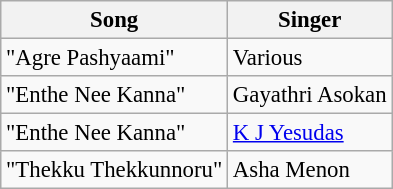<table class="wikitable tracklist" style="font-size:95%;">
<tr>
<th>Song</th>
<th>Singer</th>
</tr>
<tr>
<td>"Agre Pashyaami"</td>
<td>Various</td>
</tr>
<tr>
<td>"Enthe Nee Kanna"</td>
<td>Gayathri Asokan</td>
</tr>
<tr>
<td>"Enthe Nee Kanna"</td>
<td><a href='#'>K J Yesudas</a></td>
</tr>
<tr>
<td>"Thekku Thekkunnoru"</td>
<td>Asha Menon</td>
</tr>
</table>
